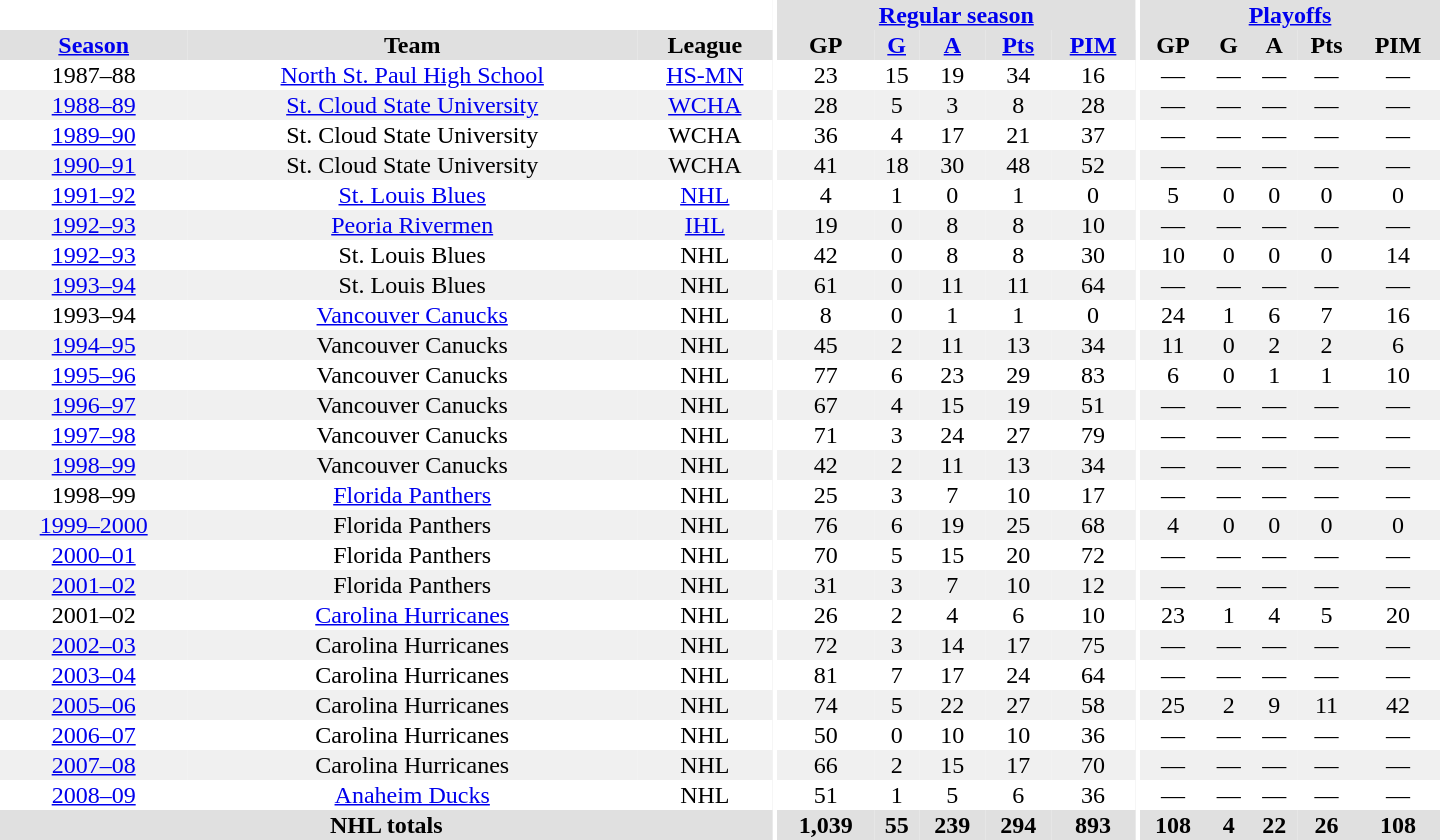<table border="0" cellpadding="1" cellspacing="0" style="text-align:center; width:60em">
<tr bgcolor="#e0e0e0">
<th colspan="3" bgcolor="#ffffff"></th>
<th rowspan="99" bgcolor="#ffffff"></th>
<th colspan="5"><a href='#'>Regular season</a></th>
<th rowspan="99" bgcolor="#ffffff"></th>
<th colspan="5"><a href='#'>Playoffs</a></th>
</tr>
<tr bgcolor="#e0e0e0">
<th><a href='#'>Season</a></th>
<th>Team</th>
<th>League</th>
<th>GP</th>
<th><a href='#'>G</a></th>
<th><a href='#'>A</a></th>
<th><a href='#'>Pts</a></th>
<th><a href='#'>PIM</a></th>
<th>GP</th>
<th>G</th>
<th>A</th>
<th>Pts</th>
<th>PIM</th>
</tr>
<tr>
<td>1987–88</td>
<td><a href='#'>North St. Paul High School</a></td>
<td><a href='#'>HS-MN</a></td>
<td>23</td>
<td>15</td>
<td>19</td>
<td>34</td>
<td>16</td>
<td>—</td>
<td>—</td>
<td>—</td>
<td>—</td>
<td>—</td>
</tr>
<tr bgcolor="#f0f0f0">
<td><a href='#'>1988–89</a></td>
<td><a href='#'>St. Cloud State University</a></td>
<td><a href='#'>WCHA</a></td>
<td>28</td>
<td>5</td>
<td>3</td>
<td>8</td>
<td>28</td>
<td>—</td>
<td>—</td>
<td>—</td>
<td>—</td>
<td>—</td>
</tr>
<tr>
<td><a href='#'>1989–90</a></td>
<td>St. Cloud State University</td>
<td>WCHA</td>
<td>36</td>
<td>4</td>
<td>17</td>
<td>21</td>
<td>37</td>
<td>—</td>
<td>—</td>
<td>—</td>
<td>—</td>
<td>—</td>
</tr>
<tr bgcolor="#f0f0f0">
<td><a href='#'>1990–91</a></td>
<td>St. Cloud State University</td>
<td>WCHA</td>
<td>41</td>
<td>18</td>
<td>30</td>
<td>48</td>
<td>52</td>
<td>—</td>
<td>—</td>
<td>—</td>
<td>—</td>
<td>—</td>
</tr>
<tr>
</tr>
<tr>
<td><a href='#'>1991–92</a></td>
<td><a href='#'>St. Louis Blues</a></td>
<td><a href='#'>NHL</a></td>
<td>4</td>
<td>1</td>
<td>0</td>
<td>1</td>
<td>0</td>
<td>5</td>
<td>0</td>
<td>0</td>
<td>0</td>
<td>0</td>
</tr>
<tr bgcolor="#f0f0f0">
<td><a href='#'>1992–93</a></td>
<td><a href='#'>Peoria Rivermen</a></td>
<td><a href='#'>IHL</a></td>
<td>19</td>
<td>0</td>
<td>8</td>
<td>8</td>
<td>10</td>
<td>—</td>
<td>—</td>
<td>—</td>
<td>—</td>
<td>—</td>
</tr>
<tr>
<td><a href='#'>1992–93</a></td>
<td>St. Louis Blues</td>
<td>NHL</td>
<td>42</td>
<td>0</td>
<td>8</td>
<td>8</td>
<td>30</td>
<td>10</td>
<td>0</td>
<td>0</td>
<td>0</td>
<td>14</td>
</tr>
<tr bgcolor="#f0f0f0">
<td><a href='#'>1993–94</a></td>
<td>St. Louis Blues</td>
<td>NHL</td>
<td>61</td>
<td>0</td>
<td>11</td>
<td>11</td>
<td>64</td>
<td>—</td>
<td>—</td>
<td>—</td>
<td>—</td>
<td>—</td>
</tr>
<tr>
<td>1993–94</td>
<td><a href='#'>Vancouver Canucks</a></td>
<td>NHL</td>
<td>8</td>
<td>0</td>
<td>1</td>
<td>1</td>
<td>0</td>
<td>24</td>
<td>1</td>
<td>6</td>
<td>7</td>
<td>16</td>
</tr>
<tr bgcolor="#f0f0f0">
<td><a href='#'>1994–95</a></td>
<td>Vancouver Canucks</td>
<td>NHL</td>
<td>45</td>
<td>2</td>
<td>11</td>
<td>13</td>
<td>34</td>
<td>11</td>
<td>0</td>
<td>2</td>
<td>2</td>
<td>6</td>
</tr>
<tr>
<td><a href='#'>1995–96</a></td>
<td>Vancouver Canucks</td>
<td>NHL</td>
<td>77</td>
<td>6</td>
<td>23</td>
<td>29</td>
<td>83</td>
<td>6</td>
<td>0</td>
<td>1</td>
<td>1</td>
<td>10</td>
</tr>
<tr bgcolor="#f0f0f0">
<td><a href='#'>1996–97</a></td>
<td>Vancouver Canucks</td>
<td>NHL</td>
<td>67</td>
<td>4</td>
<td>15</td>
<td>19</td>
<td>51</td>
<td>—</td>
<td>—</td>
<td>—</td>
<td>—</td>
<td>—</td>
</tr>
<tr>
<td><a href='#'>1997–98</a></td>
<td>Vancouver Canucks</td>
<td>NHL</td>
<td>71</td>
<td>3</td>
<td>24</td>
<td>27</td>
<td>79</td>
<td>—</td>
<td>—</td>
<td>—</td>
<td>—</td>
<td>—</td>
</tr>
<tr bgcolor="#f0f0f0">
<td><a href='#'>1998–99</a></td>
<td>Vancouver Canucks</td>
<td>NHL</td>
<td>42</td>
<td>2</td>
<td>11</td>
<td>13</td>
<td>34</td>
<td>—</td>
<td>—</td>
<td>—</td>
<td>—</td>
<td>—</td>
</tr>
<tr>
<td>1998–99</td>
<td><a href='#'>Florida Panthers</a></td>
<td>NHL</td>
<td>25</td>
<td>3</td>
<td>7</td>
<td>10</td>
<td>17</td>
<td>—</td>
<td>—</td>
<td>—</td>
<td>—</td>
<td>—</td>
</tr>
<tr bgcolor="#f0f0f0">
<td><a href='#'>1999–2000</a></td>
<td>Florida Panthers</td>
<td>NHL</td>
<td>76</td>
<td>6</td>
<td>19</td>
<td>25</td>
<td>68</td>
<td>4</td>
<td>0</td>
<td>0</td>
<td>0</td>
<td>0</td>
</tr>
<tr>
<td><a href='#'>2000–01</a></td>
<td>Florida Panthers</td>
<td>NHL</td>
<td>70</td>
<td>5</td>
<td>15</td>
<td>20</td>
<td>72</td>
<td>—</td>
<td>—</td>
<td>—</td>
<td>—</td>
<td>—</td>
</tr>
<tr bgcolor="#f0f0f0">
<td><a href='#'>2001–02</a></td>
<td>Florida Panthers</td>
<td>NHL</td>
<td>31</td>
<td>3</td>
<td>7</td>
<td>10</td>
<td>12</td>
<td>—</td>
<td>—</td>
<td>—</td>
<td>—</td>
<td>—</td>
</tr>
<tr>
<td>2001–02</td>
<td><a href='#'>Carolina Hurricanes</a></td>
<td>NHL</td>
<td>26</td>
<td>2</td>
<td>4</td>
<td>6</td>
<td>10</td>
<td>23</td>
<td>1</td>
<td>4</td>
<td>5</td>
<td>20</td>
</tr>
<tr bgcolor="#f0f0f0">
<td><a href='#'>2002–03</a></td>
<td>Carolina Hurricanes</td>
<td>NHL</td>
<td>72</td>
<td>3</td>
<td>14</td>
<td>17</td>
<td>75</td>
<td>—</td>
<td>—</td>
<td>—</td>
<td>—</td>
<td>—</td>
</tr>
<tr>
<td><a href='#'>2003–04</a></td>
<td>Carolina Hurricanes</td>
<td>NHL</td>
<td>81</td>
<td>7</td>
<td>17</td>
<td>24</td>
<td>64</td>
<td>—</td>
<td>—</td>
<td>—</td>
<td>—</td>
<td>—</td>
</tr>
<tr bgcolor="#f0f0f0">
<td><a href='#'>2005–06</a></td>
<td>Carolina Hurricanes</td>
<td>NHL</td>
<td>74</td>
<td>5</td>
<td>22</td>
<td>27</td>
<td>58</td>
<td>25</td>
<td>2</td>
<td>9</td>
<td>11</td>
<td>42</td>
</tr>
<tr>
<td><a href='#'>2006–07</a></td>
<td>Carolina Hurricanes</td>
<td>NHL</td>
<td>50</td>
<td>0</td>
<td>10</td>
<td>10</td>
<td>36</td>
<td>—</td>
<td>—</td>
<td>—</td>
<td>—</td>
<td>—</td>
</tr>
<tr bgcolor="#f0f0f0">
<td><a href='#'>2007–08</a></td>
<td>Carolina Hurricanes</td>
<td>NHL</td>
<td>66</td>
<td>2</td>
<td>15</td>
<td>17</td>
<td>70</td>
<td>—</td>
<td>—</td>
<td>—</td>
<td>—</td>
<td>—</td>
</tr>
<tr>
<td><a href='#'>2008–09</a></td>
<td><a href='#'>Anaheim Ducks</a></td>
<td>NHL</td>
<td>51</td>
<td>1</td>
<td>5</td>
<td>6</td>
<td>36</td>
<td>—</td>
<td>—</td>
<td>—</td>
<td>—</td>
<td>—</td>
</tr>
<tr bgcolor="#e0e0e0">
<th colspan="3">NHL totals</th>
<th>1,039</th>
<th>55</th>
<th>239</th>
<th>294</th>
<th>893</th>
<th>108</th>
<th>4</th>
<th>22</th>
<th>26</th>
<th>108</th>
</tr>
</table>
